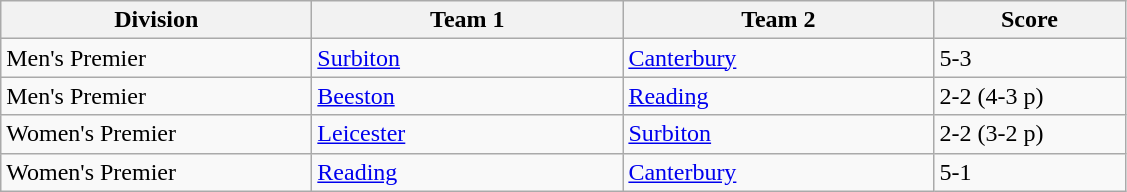<table class="wikitable" style="font-size: 100%">
<tr>
<th width=200>Division</th>
<th width=200>Team 1</th>
<th width=200>Team 2</th>
<th width=120>Score</th>
</tr>
<tr>
<td>Men's Premier</td>
<td><a href='#'>Surbiton</a></td>
<td><a href='#'>Canterbury</a></td>
<td>5-3</td>
</tr>
<tr>
<td>Men's Premier</td>
<td><a href='#'>Beeston</a></td>
<td><a href='#'>Reading</a></td>
<td>2-2 (4-3 p)</td>
</tr>
<tr>
<td>Women's Premier</td>
<td><a href='#'>Leicester</a></td>
<td><a href='#'>Surbiton</a></td>
<td>2-2 (3-2 p)</td>
</tr>
<tr>
<td>Women's Premier</td>
<td><a href='#'>Reading</a></td>
<td><a href='#'>Canterbury</a></td>
<td>5-1</td>
</tr>
</table>
